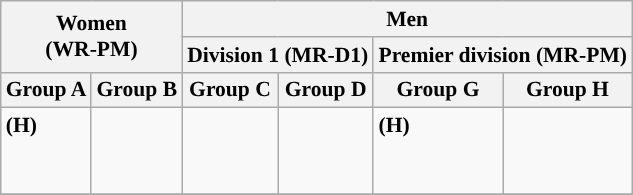<table class="wikitable" style="font-size: 90%;">
<tr>
<th colspan=2 rowspan=2>Women<br>(WR-PM)</th>
<th colspan=4>Men</th>
</tr>
<tr>
<th colspan=2>Division 1 (MR-D1)</th>
<th colspan=2>Premier division (MR-PM)</th>
</tr>
<tr>
<th>Group A</th>
<th>Group B</th>
<th>Group C</th>
<th>Group D</th>
<th>Group G</th>
<th>Group H</th>
</tr>
<tr style="vertical-align: top;">
<td> <strong>(H)</strong><br><br><br></td>
<td><br><br></td>
<td><br><br></td>
<td><br><br></td>
<td> <strong>(H)</strong><br><br></td>
<td><br><br></td>
</tr>
<tr>
</tr>
</table>
